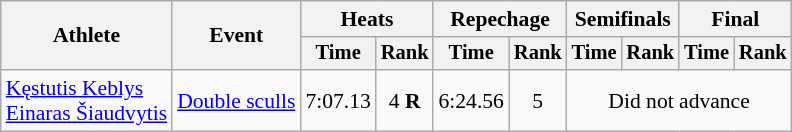<table class="wikitable" style="font-size:90%;">
<tr>
<th rowspan="2">Athlete</th>
<th rowspan="2">Event</th>
<th colspan="2">Heats</th>
<th colspan="2">Repechage</th>
<th colspan="2">Semifinals</th>
<th colspan="2">Final</th>
</tr>
<tr style="font-size:95%">
<th>Time</th>
<th>Rank</th>
<th>Time</th>
<th>Rank</th>
<th>Time</th>
<th>Rank</th>
<th>Time</th>
<th>Rank</th>
</tr>
<tr align=center>
<td align=left><a href='#'>Kęstutis Keblys</a><br><a href='#'>Einaras Šiaudvytis</a></td>
<td align=left><a href='#'>Double sculls</a></td>
<td>7:07.13</td>
<td>4 <strong>R</strong></td>
<td>6:24.56</td>
<td>5</td>
<td colspan=4>Did not advance</td>
</tr>
</table>
